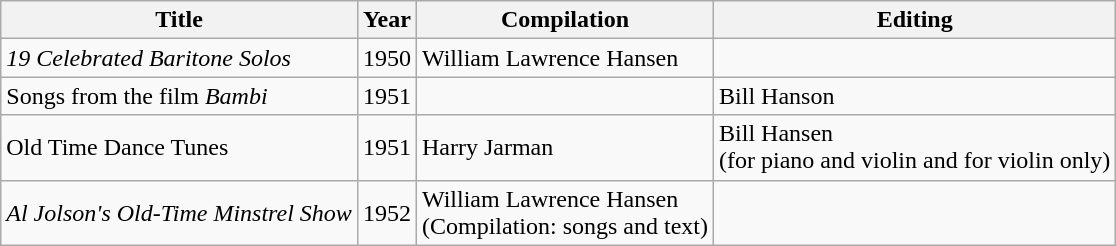<table class="wikitable">
<tr>
<th>Title</th>
<th>Year</th>
<th>Compilation</th>
<th>Editing</th>
</tr>
<tr>
<td><em>19 Celebrated Baritone Solos</em></td>
<td>1950</td>
<td>William Lawrence Hansen</td>
<td></td>
</tr>
<tr>
<td>Songs from the film <em>Bambi</em></td>
<td>1951</td>
<td></td>
<td>Bill Hanson</td>
</tr>
<tr>
<td>Old Time Dance Tunes</td>
<td>1951</td>
<td>Harry Jarman</td>
<td>Bill Hansen<br>(for piano and violin and for violin only)</td>
</tr>
<tr>
<td><em>Al Jolson's Old-Time Minstrel Show</em> </td>
<td>1952</td>
<td>William Lawrence Hansen<br>(Compilation: songs and text)</td>
<td></td>
</tr>
</table>
